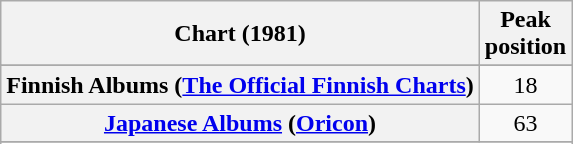<table class="wikitable sortable plainrowheaders" style="text-align:center">
<tr>
<th scope="col">Chart (1981)</th>
<th scope="col">Peak<br>position</th>
</tr>
<tr>
</tr>
<tr>
</tr>
<tr>
<th scope="row">Finnish Albums (<a href='#'>The Official Finnish Charts</a>)</th>
<td align="center">18</td>
</tr>
<tr>
<th scope="row"><a href='#'>Japanese Albums</a> (<a href='#'>Oricon</a>)</th>
<td align="center">63</td>
</tr>
<tr>
</tr>
<tr>
</tr>
<tr>
</tr>
<tr>
</tr>
</table>
